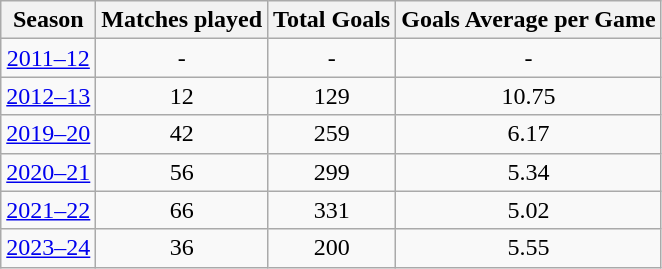<table class="wikitable sortable" style="text-align:center">
<tr>
<th>Season</th>
<th>Matches played</th>
<th>Total Goals</th>
<th>Goals Average per Game</th>
</tr>
<tr>
<td><a href='#'>2011–12</a></td>
<td>-</td>
<td>-</td>
<td>-</td>
</tr>
<tr>
<td><a href='#'>2012–13</a></td>
<td>12</td>
<td>129</td>
<td>10.75</td>
</tr>
<tr>
<td><a href='#'>2019–20</a></td>
<td>42</td>
<td>259</td>
<td>6.17</td>
</tr>
<tr>
<td><a href='#'>2020–21</a></td>
<td>56</td>
<td>299</td>
<td>5.34</td>
</tr>
<tr>
<td><a href='#'>2021–22</a></td>
<td>66</td>
<td>331</td>
<td>5.02</td>
</tr>
<tr>
<td><a href='#'>2023–24</a></td>
<td>36</td>
<td>200</td>
<td>5.55</td>
</tr>
</table>
